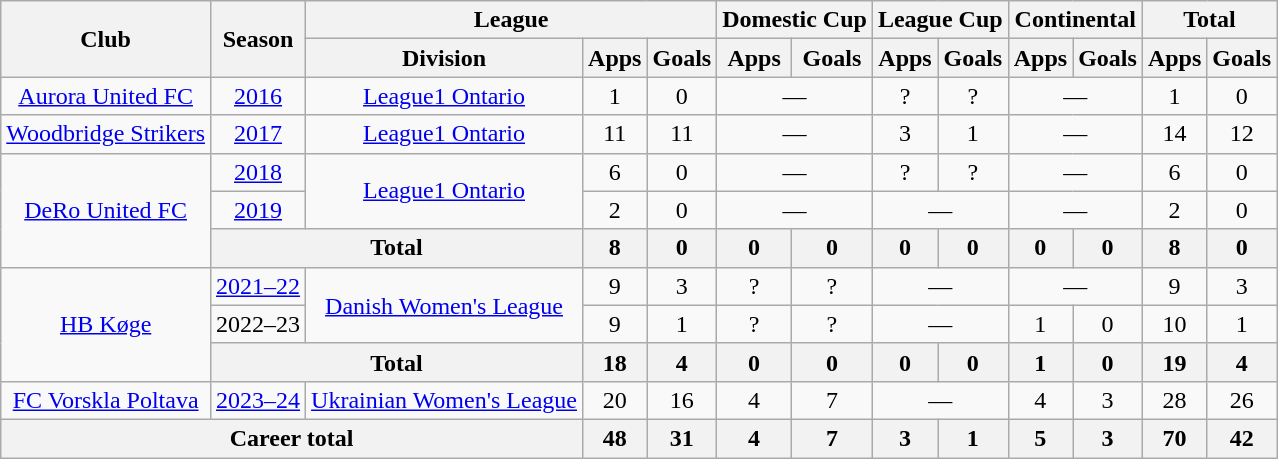<table class="wikitable" style="text-align: center;">
<tr>
<th rowspan="2">Club</th>
<th rowspan="2">Season</th>
<th colspan="3">League</th>
<th colspan="2">Domestic Cup</th>
<th colspan="2">League Cup</th>
<th colspan="2">Continental</th>
<th colspan="2">Total</th>
</tr>
<tr>
<th>Division</th>
<th>Apps</th>
<th>Goals</th>
<th>Apps</th>
<th>Goals</th>
<th>Apps</th>
<th>Goals</th>
<th>Apps</th>
<th>Goals</th>
<th>Apps</th>
<th>Goals</th>
</tr>
<tr>
<td><a href='#'>Aurora United FC</a></td>
<td><a href='#'>2016</a></td>
<td><a href='#'>League1 Ontario</a></td>
<td>1</td>
<td>0</td>
<td colspan="2">—</td>
<td>?</td>
<td>?</td>
<td colspan="2">—</td>
<td>1</td>
<td>0</td>
</tr>
<tr>
<td><a href='#'>Woodbridge Strikers</a></td>
<td><a href='#'>2017</a></td>
<td><a href='#'>League1 Ontario</a></td>
<td>11</td>
<td>11</td>
<td colspan="2">—</td>
<td>3</td>
<td>1</td>
<td colspan="2">—</td>
<td>14</td>
<td>12</td>
</tr>
<tr>
<td rowspan="3"><a href='#'>DeRo United FC</a></td>
<td><a href='#'>2018</a></td>
<td rowspan="2"><a href='#'>League1 Ontario</a></td>
<td>6</td>
<td>0</td>
<td colspan="2">—</td>
<td>?</td>
<td>?</td>
<td colspan="2">—</td>
<td>6</td>
<td>0</td>
</tr>
<tr>
<td><a href='#'>2019</a></td>
<td>2</td>
<td>0</td>
<td colspan="2">—</td>
<td colspan="2">—</td>
<td colspan="2">—</td>
<td>2</td>
<td>0</td>
</tr>
<tr>
<th colspan="2">Total</th>
<th>8</th>
<th>0</th>
<th>0</th>
<th>0</th>
<th>0</th>
<th>0</th>
<th>0</th>
<th>0</th>
<th>8</th>
<th>0</th>
</tr>
<tr>
<td rowspan="3"><a href='#'>HB Køge</a></td>
<td><a href='#'>2021–22</a></td>
<td rowspan="2"><a href='#'>Danish Women's League</a></td>
<td>9</td>
<td>3</td>
<td>?</td>
<td>?</td>
<td colspan="2">—</td>
<td colspan="2">—</td>
<td>9</td>
<td>3</td>
</tr>
<tr>
<td>2022–23</td>
<td>9</td>
<td>1</td>
<td>?</td>
<td>?</td>
<td colspan="2">—</td>
<td>1</td>
<td>0</td>
<td>10</td>
<td>1</td>
</tr>
<tr>
<th colspan="2">Total</th>
<th>18</th>
<th>4</th>
<th>0</th>
<th>0</th>
<th>0</th>
<th>0</th>
<th>1</th>
<th>0</th>
<th>19</th>
<th>4</th>
</tr>
<tr>
<td><a href='#'>FC Vorskla Poltava</a></td>
<td><a href='#'>2023–24</a></td>
<td><a href='#'>Ukrainian Women's League</a></td>
<td>20</td>
<td>16</td>
<td>4</td>
<td>7</td>
<td colspan="2">—</td>
<td>4</td>
<td>3</td>
<td>28</td>
<td>26</td>
</tr>
<tr>
<th colspan="3">Career total</th>
<th>48</th>
<th>31</th>
<th>4</th>
<th>7</th>
<th>3</th>
<th>1</th>
<th>5</th>
<th>3</th>
<th>70</th>
<th>42</th>
</tr>
</table>
